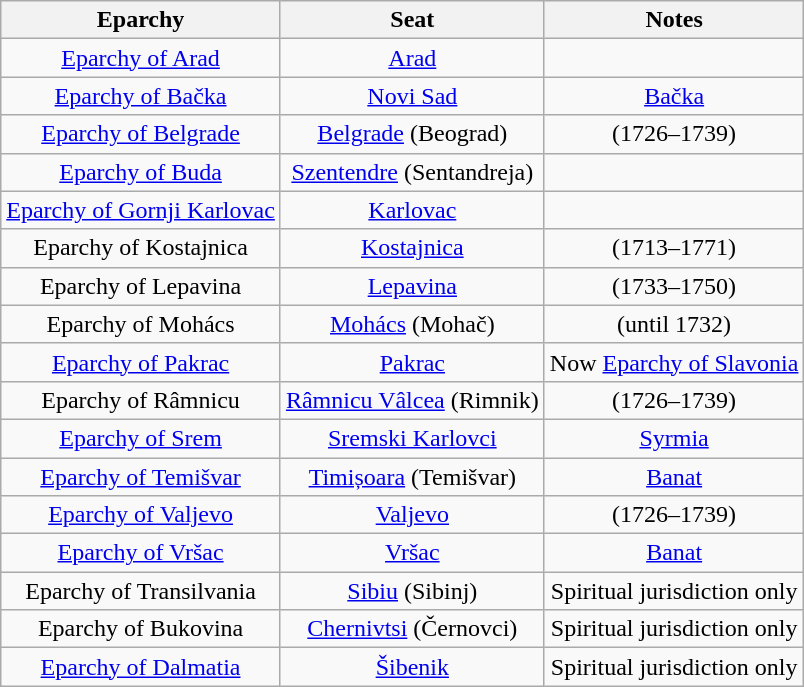<table class="wikitable sortable" style="text-align:center">
<tr>
<th>Eparchy</th>
<th>Seat</th>
<th>Notes</th>
</tr>
<tr>
<td><a href='#'>Eparchy of Arad</a></td>
<td><a href='#'>Arad</a></td>
<td></td>
</tr>
<tr>
<td><a href='#'>Eparchy of Bačka</a></td>
<td><a href='#'>Novi Sad</a></td>
<td><a href='#'>Bačka</a></td>
</tr>
<tr>
<td><a href='#'>Eparchy of Belgrade</a></td>
<td><a href='#'>Belgrade</a> (Beograd)</td>
<td>(1726–1739)</td>
</tr>
<tr>
<td><a href='#'>Eparchy of Buda</a></td>
<td><a href='#'>Szentendre</a> (Sentandreja)</td>
<td></td>
</tr>
<tr>
<td><a href='#'>Eparchy of Gornji Karlovac</a></td>
<td><a href='#'>Karlovac</a></td>
<td></td>
</tr>
<tr>
<td>Eparchy of Kostajnica</td>
<td><a href='#'>Kostajnica</a></td>
<td>(1713–1771)</td>
</tr>
<tr>
<td>Eparchy of Lepavina</td>
<td><a href='#'>Lepavina</a></td>
<td>(1733–1750)</td>
</tr>
<tr>
<td>Eparchy of Mohács</td>
<td><a href='#'>Mohács</a> (Mohač)</td>
<td>(until 1732)</td>
</tr>
<tr>
<td><a href='#'>Eparchy of Pakrac</a></td>
<td><a href='#'>Pakrac</a></td>
<td>Now <a href='#'>Eparchy of Slavonia</a></td>
</tr>
<tr>
<td>Eparchy of Râmnicu</td>
<td><a href='#'>Râmnicu Vâlcea</a> (Rimnik)</td>
<td>(1726–1739)</td>
</tr>
<tr>
<td><a href='#'>Eparchy of Srem</a></td>
<td><a href='#'>Sremski Karlovci</a></td>
<td><a href='#'>Syrmia</a></td>
</tr>
<tr>
<td><a href='#'>Eparchy of Temišvar</a></td>
<td><a href='#'>Timișoara</a> (Temišvar)</td>
<td><a href='#'>Banat</a></td>
</tr>
<tr>
<td><a href='#'>Eparchy of Valjevo</a></td>
<td><a href='#'>Valjevo</a></td>
<td>(1726–1739)</td>
</tr>
<tr>
<td><a href='#'>Eparchy of Vršac</a></td>
<td><a href='#'>Vršac</a></td>
<td><a href='#'>Banat</a></td>
</tr>
<tr>
<td>Eparchy of Transilvania</td>
<td><a href='#'>Sibiu</a> (Sibinj)</td>
<td>Spiritual jurisdiction only</td>
</tr>
<tr>
<td>Eparchy of Bukovina</td>
<td><a href='#'>Chernivtsi</a> (Černovci)</td>
<td>Spiritual jurisdiction only</td>
</tr>
<tr>
<td><a href='#'>Eparchy of Dalmatia</a></td>
<td><a href='#'>Šibenik</a></td>
<td>Spiritual jurisdiction only</td>
</tr>
</table>
